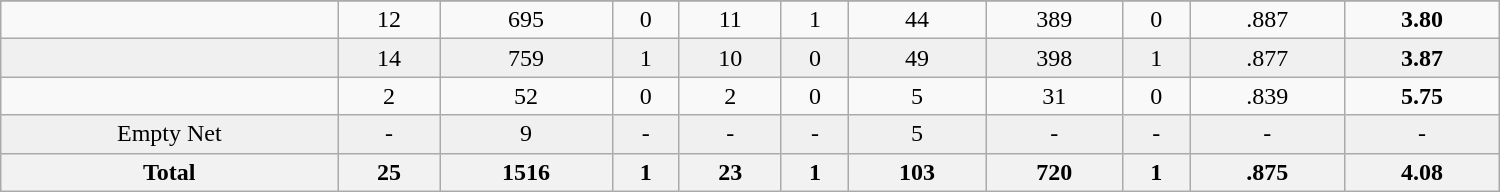<table class="wikitable sortable" width ="1000">
<tr align="center">
</tr>
<tr align="center" bgcolor="">
<td></td>
<td>12</td>
<td>695</td>
<td>0</td>
<td>11</td>
<td>1</td>
<td>44</td>
<td>389</td>
<td>0</td>
<td>.887</td>
<td><strong>3.80</strong></td>
</tr>
<tr align="center" bgcolor="f0f0f0">
<td></td>
<td>14</td>
<td>759</td>
<td>1</td>
<td>10</td>
<td>0</td>
<td>49</td>
<td>398</td>
<td>1</td>
<td>.877</td>
<td><strong>3.87</strong></td>
</tr>
<tr align="center" bgcolor="">
<td></td>
<td>2</td>
<td>52</td>
<td>0</td>
<td>2</td>
<td>0</td>
<td>5</td>
<td>31</td>
<td>0</td>
<td>.839</td>
<td><strong>5.75</strong></td>
</tr>
<tr align="center" bgcolor="f0f0f0">
<td>Empty Net</td>
<td>-</td>
<td>9</td>
<td>-</td>
<td>-</td>
<td>-</td>
<td>5</td>
<td>-</td>
<td>-</td>
<td>-</td>
<td>-</td>
</tr>
<tr>
<th>Total</th>
<th>25</th>
<th>1516</th>
<th>1</th>
<th>23</th>
<th>1</th>
<th>103</th>
<th>720</th>
<th>1</th>
<th>.875</th>
<th>4.08</th>
</tr>
</table>
